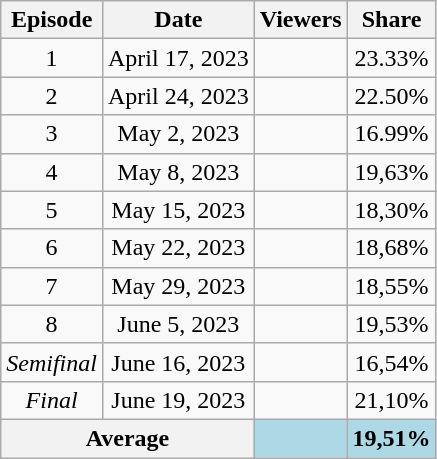<table class="wikitable" style="text-align:center;">
<tr>
<th>Episode</th>
<th>Date</th>
<th>Viewers</th>
<th>Share</th>
</tr>
<tr>
<td>1</td>
<td>April 17, 2023</td>
<td></td>
<td>23.33%</td>
</tr>
<tr>
<td>2</td>
<td>April 24, 2023</td>
<td></td>
<td>22.50%</td>
</tr>
<tr>
<td>3</td>
<td>May 2, 2023</td>
<td></td>
<td>16.99%</td>
</tr>
<tr>
<td>4</td>
<td>May 8, 2023</td>
<td></td>
<td>19,63%</td>
</tr>
<tr>
<td>5</td>
<td>May 15, 2023</td>
<td></td>
<td>18,30%</td>
</tr>
<tr>
<td>6</td>
<td>May 22, 2023</td>
<td></td>
<td>18,68%</td>
</tr>
<tr>
<td>7</td>
<td>May 29, 2023</td>
<td></td>
<td>18,55%</td>
</tr>
<tr>
<td>8</td>
<td>June 5, 2023</td>
<td></td>
<td>19,53%</td>
</tr>
<tr>
<td><em>Semifinal</em></td>
<td>June 16, 2023</td>
<td></td>
<td>16,54%</td>
</tr>
<tr>
<td><em>Final</em></td>
<td>June 19, 2023</td>
<td></td>
<td>21,10%</td>
</tr>
<tr>
<th colspan="2">Average</th>
<th style="background:lightblue"><strong> </strong></th>
<th style="background:lightblue"><strong>19,51%</strong></th>
</tr>
</table>
